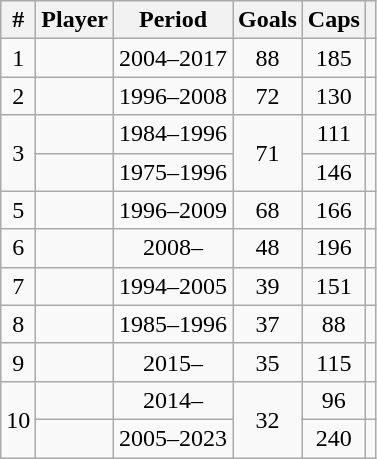<table class="wikitable sortable" style="text-align:center;">
<tr>
<th>#</th>
<th>Player</th>
<th>Period</th>
<th>Goals</th>
<th>Caps</th>
<th></th>
</tr>
<tr>
<td>1</td>
<td style="text-align:left;"></td>
<td>2004–2017</td>
<td>88</td>
<td>185</td>
<td></td>
</tr>
<tr>
<td>2</td>
<td style="text-align:left;"></td>
<td>1996–2008</td>
<td>72</td>
<td>130</td>
<td></td>
</tr>
<tr>
<td rowspan="2">3</td>
<td style="text-align:left;"></td>
<td>1984–1996</td>
<td rowspan="2">71</td>
<td>111</td>
<td></td>
</tr>
<tr>
<td style="text-align:left;"></td>
<td>1975–1996</td>
<td>146</td>
<td></td>
</tr>
<tr>
<td>5</td>
<td style="text-align:left;"></td>
<td>1996–2009</td>
<td>68</td>
<td>166</td>
<td></td>
</tr>
<tr>
<td>6</td>
<td style="text-align:left;"><strong></strong></td>
<td>2008–</td>
<td>48</td>
<td>196</td>
<td></td>
</tr>
<tr>
<td>7</td>
<td style="text-align:left;"></td>
<td>1994–2005</td>
<td>39</td>
<td>151</td>
<td></td>
</tr>
<tr>
<td>8</td>
<td style="text-align:left;"></td>
<td>1985–1996</td>
<td>37</td>
<td>88</td>
<td></td>
</tr>
<tr>
<td>9</td>
<td align="left"><strong></strong></td>
<td>2015–</td>
<td>35</td>
<td>115</td>
<td></td>
</tr>
<tr>
<td rowspan=2>10</td>
<td style="text-align:left;"><strong></strong></td>
<td>2014–</td>
<td rowspan=2>32</td>
<td>96</td>
<td></td>
</tr>
<tr>
<td style="text-align:left;"></td>
<td>2005–2023</td>
<td>240</td>
<td></td>
</tr>
</table>
